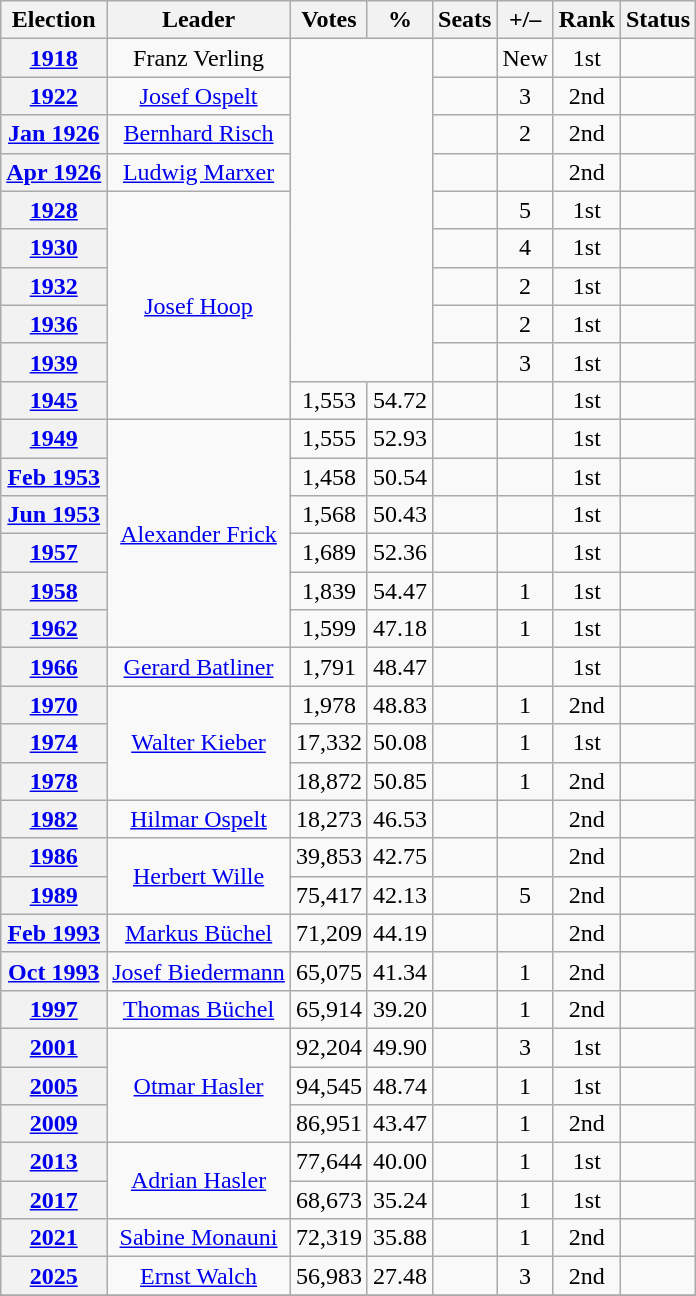<table class=wikitable style=text-align:center>
<tr>
<th>Election</th>
<th>Leader</th>
<th>Votes</th>
<th>%</th>
<th>Seats</th>
<th>+/–</th>
<th>Rank</th>
<th>Status</th>
</tr>
<tr>
<th><a href='#'>1918</a></th>
<td rowspan="1">Franz Verling</td>
<td rowspan="9" colspan="2"></td>
<td></td>
<td>New</td>
<td> 1st</td>
<td></td>
</tr>
<tr>
<th><a href='#'>1922</a></th>
<td rowspan="1"><a href='#'>Josef Ospelt</a></td>
<td></td>
<td> 3</td>
<td> 2nd</td>
<td></td>
</tr>
<tr>
<th><a href='#'>Jan 1926</a></th>
<td rowspan="1"><a href='#'>Bernhard Risch</a></td>
<td></td>
<td> 2</td>
<td> 2nd</td>
<td></td>
</tr>
<tr>
<th><a href='#'>Apr 1926</a></th>
<td rowspan="1"><a href='#'>Ludwig Marxer</a></td>
<td></td>
<td></td>
<td> 2nd</td>
<td></td>
</tr>
<tr>
<th><a href='#'>1928</a></th>
<td rowspan="6"><a href='#'>Josef Hoop</a></td>
<td></td>
<td> 5</td>
<td> 1st</td>
<td></td>
</tr>
<tr>
<th><a href='#'>1930</a></th>
<td></td>
<td> 4</td>
<td> 1st</td>
<td></td>
</tr>
<tr>
<th><a href='#'>1932</a></th>
<td></td>
<td> 2</td>
<td> 1st</td>
<td></td>
</tr>
<tr>
<th><a href='#'>1936</a></th>
<td></td>
<td> 2</td>
<td> 1st</td>
<td></td>
</tr>
<tr>
<th><a href='#'>1939</a></th>
<td></td>
<td> 3</td>
<td> 1st</td>
<td></td>
</tr>
<tr>
<th><a href='#'>1945</a></th>
<td>1,553</td>
<td>54.72</td>
<td></td>
<td></td>
<td> 1st</td>
<td></td>
</tr>
<tr>
<th><a href='#'>1949</a></th>
<td rowspan="6"><a href='#'>Alexander Frick</a></td>
<td>1,555</td>
<td>52.93</td>
<td></td>
<td></td>
<td> 1st</td>
<td></td>
</tr>
<tr>
<th><a href='#'>Feb 1953</a></th>
<td>1,458</td>
<td>50.54</td>
<td></td>
<td></td>
<td> 1st</td>
<td></td>
</tr>
<tr>
<th><a href='#'>Jun 1953</a></th>
<td>1,568</td>
<td>50.43</td>
<td></td>
<td></td>
<td> 1st</td>
<td></td>
</tr>
<tr>
<th><a href='#'>1957</a></th>
<td>1,689</td>
<td>52.36</td>
<td></td>
<td></td>
<td> 1st</td>
<td></td>
</tr>
<tr>
<th><a href='#'>1958</a></th>
<td>1,839</td>
<td>54.47</td>
<td></td>
<td> 1</td>
<td> 1st</td>
<td></td>
</tr>
<tr>
<th><a href='#'>1962</a></th>
<td>1,599</td>
<td>47.18</td>
<td></td>
<td> 1</td>
<td> 1st</td>
<td></td>
</tr>
<tr>
<th><a href='#'>1966</a></th>
<td><a href='#'>Gerard Batliner</a></td>
<td>1,791</td>
<td>48.47</td>
<td></td>
<td></td>
<td> 1st</td>
<td></td>
</tr>
<tr>
<th><a href='#'>1970</a></th>
<td rowspan="3"><a href='#'>Walter Kieber</a></td>
<td>1,978</td>
<td>48.83</td>
<td></td>
<td> 1</td>
<td> 2nd</td>
<td></td>
</tr>
<tr>
<th><a href='#'>1974</a></th>
<td>17,332</td>
<td>50.08</td>
<td></td>
<td> 1</td>
<td> 1st</td>
<td></td>
</tr>
<tr>
<th><a href='#'>1978</a></th>
<td>18,872</td>
<td>50.85</td>
<td></td>
<td> 1</td>
<td> 2nd</td>
<td></td>
</tr>
<tr>
<th><a href='#'>1982</a></th>
<td><a href='#'>Hilmar Ospelt</a></td>
<td>18,273</td>
<td>46.53</td>
<td></td>
<td></td>
<td> 2nd</td>
<td></td>
</tr>
<tr>
<th><a href='#'>1986</a></th>
<td rowspan="2"><a href='#'>Herbert Wille</a></td>
<td>39,853</td>
<td>42.75</td>
<td></td>
<td></td>
<td> 2nd</td>
<td></td>
</tr>
<tr>
<th><a href='#'>1989</a></th>
<td>75,417</td>
<td>42.13</td>
<td></td>
<td> 5</td>
<td> 2nd</td>
<td></td>
</tr>
<tr>
<th><a href='#'>Feb 1993</a></th>
<td><a href='#'>Markus Büchel</a></td>
<td>71,209</td>
<td>44.19</td>
<td></td>
<td></td>
<td> 2nd</td>
<td></td>
</tr>
<tr>
<th><a href='#'>Oct 1993</a></th>
<td><a href='#'>Josef Biedermann</a></td>
<td>65,075</td>
<td>41.34</td>
<td></td>
<td> 1</td>
<td> 2nd</td>
<td></td>
</tr>
<tr>
<th><a href='#'>1997</a></th>
<td><a href='#'>Thomas Büchel</a></td>
<td>65,914</td>
<td>39.20</td>
<td></td>
<td> 1</td>
<td> 2nd</td>
<td></td>
</tr>
<tr>
<th><a href='#'>2001</a></th>
<td rowspan="3"><a href='#'>Otmar Hasler</a></td>
<td>92,204</td>
<td>49.90</td>
<td></td>
<td> 3</td>
<td> 1st</td>
<td></td>
</tr>
<tr>
<th><a href='#'>2005</a></th>
<td>94,545</td>
<td>48.74</td>
<td></td>
<td> 1</td>
<td> 1st</td>
<td></td>
</tr>
<tr>
<th><a href='#'>2009</a></th>
<td>86,951</td>
<td>43.47</td>
<td></td>
<td> 1</td>
<td> 2nd</td>
<td></td>
</tr>
<tr>
<th><a href='#'>2013</a></th>
<td rowspan="2"><a href='#'>Adrian Hasler</a></td>
<td>77,644</td>
<td>40.00</td>
<td></td>
<td> 1</td>
<td> 1st</td>
<td></td>
</tr>
<tr>
<th><a href='#'>2017</a></th>
<td>68,673</td>
<td>35.24</td>
<td></td>
<td> 1</td>
<td> 1st</td>
<td></td>
</tr>
<tr>
<th><a href='#'>2021</a></th>
<td><a href='#'>Sabine Monauni</a></td>
<td>72,319</td>
<td>35.88</td>
<td></td>
<td> 1</td>
<td> 2nd</td>
<td></td>
</tr>
<tr>
<th><a href='#'>2025</a></th>
<td><a href='#'>Ernst Walch</a></td>
<td>56,983</td>
<td>27.48</td>
<td></td>
<td> 3</td>
<td> 2nd</td>
<td></td>
</tr>
<tr>
</tr>
</table>
